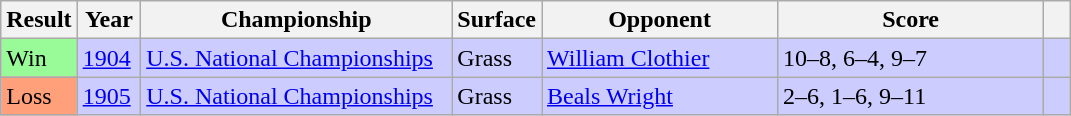<table class='sortable wikitable'>
<tr>
<th style="width:40px">Result</th>
<th style="width:35px">Year</th>
<th style="width:200px">Championship</th>
<th style="width:50px">Surface</th>
<th style="width:150px">Opponent</th>
<th style="width:170px" class="unsortable">Score</th>
<th style="width:10px" class="unsortable"></th>
</tr>
<tr style="background:#ccf;">
<td style="background:#98fb98;">Win</td>
<td><a href='#'>1904</a></td>
<td><a href='#'>U.S. National Championships</a></td>
<td>Grass</td>
<td> <a href='#'>William Clothier</a></td>
<td>10–8, 6–4, 9–7</td>
<td></td>
</tr>
<tr style="background:#ccf;">
<td style="background:#ffa07a;">Loss</td>
<td><a href='#'>1905</a></td>
<td><a href='#'>U.S. National Championships</a></td>
<td>Grass</td>
<td> <a href='#'>Beals Wright</a></td>
<td>2–6, 1–6, 9–11</td>
<td></td>
</tr>
</table>
